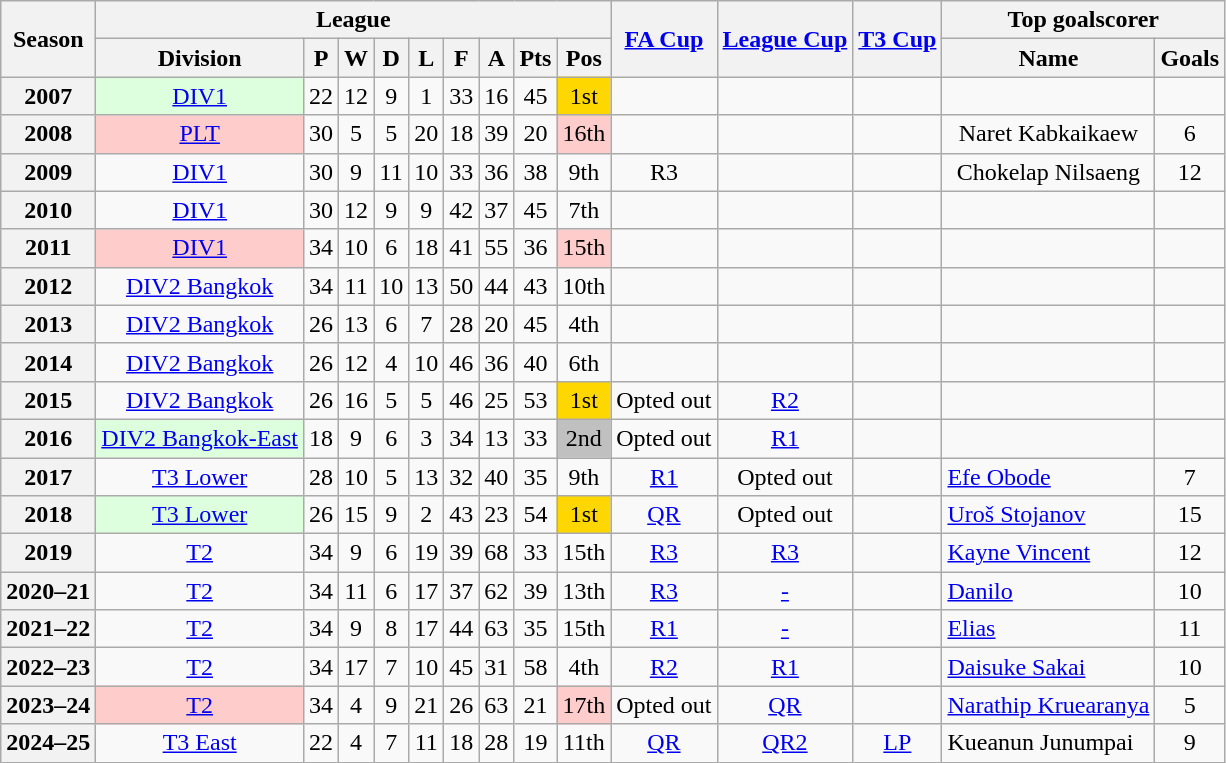<table class="wikitable" style="text-align: center">
<tr>
<th rowspan=2>Season</th>
<th colspan=9>League</th>
<th rowspan=2><a href='#'>FA Cup</a></th>
<th rowspan=2><a href='#'>League Cup</a></th>
<th rowspan=2><a href='#'>T3 Cup</a></th>
<th colspan=2>Top goalscorer</th>
</tr>
<tr>
<th>Division</th>
<th>P</th>
<th>W</th>
<th>D</th>
<th>L</th>
<th>F</th>
<th>A</th>
<th>Pts</th>
<th>Pos</th>
<th>Name</th>
<th>Goals</th>
</tr>
<tr>
<th>2007</th>
<td bgcolor="#DDFFDD"><a href='#'>DIV1</a></td>
<td>22</td>
<td>12</td>
<td>9</td>
<td>1</td>
<td>33</td>
<td>16</td>
<td>45</td>
<td bgcolor=gold>1st</td>
<td></td>
<td></td>
<td></td>
<td></td>
<td></td>
</tr>
<tr>
<th>2008</th>
<td bgcolor="#FFCCCC"><a href='#'>PLT</a></td>
<td>30</td>
<td>5</td>
<td>5</td>
<td>20</td>
<td>18</td>
<td>39</td>
<td>20</td>
<td bgcolor="#FFCCCC">16th</td>
<td></td>
<td></td>
<td></td>
<td>Naret Kabkaikaew</td>
<td>6</td>
</tr>
<tr>
<th>2009</th>
<td><a href='#'>DIV1</a></td>
<td>30</td>
<td>9</td>
<td>11</td>
<td>10</td>
<td>33</td>
<td>36</td>
<td>38</td>
<td>9th</td>
<td>R3</td>
<td></td>
<td></td>
<td>Chokelap Nilsaeng</td>
<td>12</td>
</tr>
<tr>
<th>2010</th>
<td><a href='#'>DIV1</a></td>
<td>30</td>
<td>12</td>
<td>9</td>
<td>9</td>
<td>42</td>
<td>37</td>
<td>45</td>
<td>7th</td>
<td></td>
<td></td>
<td></td>
<td></td>
<td></td>
</tr>
<tr>
<th>2011</th>
<td bgcolor="#FFCCCC"><a href='#'>DIV1</a></td>
<td>34</td>
<td>10</td>
<td>6</td>
<td>18</td>
<td>41</td>
<td>55</td>
<td>36</td>
<td bgcolor="#FFCCCC">15th</td>
<td></td>
<td></td>
<td></td>
<td></td>
<td></td>
</tr>
<tr>
<th>2012</th>
<td><a href='#'>DIV2 Bangkok</a></td>
<td>34</td>
<td>11</td>
<td>10</td>
<td>13</td>
<td>50</td>
<td>44</td>
<td>43</td>
<td>10th</td>
<td></td>
<td></td>
<td></td>
<td></td>
<td></td>
</tr>
<tr>
<th>2013</th>
<td><a href='#'>DIV2 Bangkok</a></td>
<td>26</td>
<td>13</td>
<td>6</td>
<td>7</td>
<td>28</td>
<td>20</td>
<td>45</td>
<td>4th</td>
<td></td>
<td></td>
<td></td>
<td></td>
<td></td>
</tr>
<tr>
<th>2014</th>
<td><a href='#'>DIV2 Bangkok</a></td>
<td>26</td>
<td>12</td>
<td>4</td>
<td>10</td>
<td>46</td>
<td>36</td>
<td>40</td>
<td>6th</td>
<td></td>
<td></td>
<td></td>
<td></td>
<td></td>
</tr>
<tr>
<th>2015</th>
<td><a href='#'>DIV2 Bangkok</a></td>
<td>26</td>
<td>16</td>
<td>5</td>
<td>5</td>
<td>46</td>
<td>25</td>
<td>53</td>
<td bgcolor=gold>1st</td>
<td>Opted out</td>
<td><a href='#'>R2</a></td>
<td></td>
<td></td>
<td></td>
</tr>
<tr>
<th>2016</th>
<td bgcolor="#DDFFDD"><a href='#'>DIV2 Bangkok-East</a></td>
<td>18</td>
<td>9</td>
<td>6</td>
<td>3</td>
<td>34</td>
<td>13</td>
<td>33</td>
<td bgcolor=silver>2nd</td>
<td>Opted out</td>
<td><a href='#'>R1</a></td>
<td></td>
<td></td>
<td></td>
</tr>
<tr>
<th>2017</th>
<td><a href='#'>T3 Lower</a></td>
<td>28</td>
<td>10</td>
<td>5</td>
<td>13</td>
<td>32</td>
<td>40</td>
<td>35</td>
<td>9th</td>
<td><a href='#'>R1</a></td>
<td>Opted out</td>
<td></td>
<td align=left> <a href='#'>Efe Obode</a></td>
<td>7</td>
</tr>
<tr>
<th>2018</th>
<td bgcolor="#DDFFDD"><a href='#'>T3 Lower</a></td>
<td>26</td>
<td>15</td>
<td>9</td>
<td>2</td>
<td>43</td>
<td>23</td>
<td>54</td>
<td bgcolor=gold>1st</td>
<td><a href='#'>QR</a></td>
<td>Opted out</td>
<td></td>
<td align=left> <a href='#'>Uroš Stojanov</a></td>
<td>15</td>
</tr>
<tr>
<th>2019</th>
<td><a href='#'>T2</a></td>
<td>34</td>
<td>9</td>
<td>6</td>
<td>19</td>
<td>39</td>
<td>68</td>
<td>33</td>
<td>15th</td>
<td><a href='#'>R3</a></td>
<td><a href='#'>R3</a></td>
<td></td>
<td align=left> <a href='#'>Kayne Vincent</a></td>
<td>12</td>
</tr>
<tr>
<th>2020–21</th>
<td><a href='#'>T2</a></td>
<td>34</td>
<td>11</td>
<td>6</td>
<td>17</td>
<td>37</td>
<td>62</td>
<td>39</td>
<td>13th</td>
<td><a href='#'>R3</a></td>
<td><a href='#'>-</a></td>
<td></td>
<td align=left> <a href='#'>Danilo</a></td>
<td>10</td>
</tr>
<tr>
<th>2021–22</th>
<td><a href='#'>T2</a></td>
<td>34</td>
<td>9</td>
<td>8</td>
<td>17</td>
<td>44</td>
<td>63</td>
<td>35</td>
<td>15th</td>
<td><a href='#'>R1</a></td>
<td><a href='#'>-</a></td>
<td></td>
<td align=left> <a href='#'>Elias</a></td>
<td>11</td>
</tr>
<tr>
<th>2022–23</th>
<td><a href='#'>T2</a></td>
<td>34</td>
<td>17</td>
<td>7</td>
<td>10</td>
<td>45</td>
<td>31</td>
<td>58</td>
<td>4th</td>
<td><a href='#'>R2</a></td>
<td><a href='#'>R1</a></td>
<td></td>
<td align=left> <a href='#'>Daisuke Sakai</a></td>
<td>10</td>
</tr>
<tr>
<th>2023–24</th>
<td bgcolor="#FFCCCC"><a href='#'>T2</a></td>
<td>34</td>
<td>4</td>
<td>9</td>
<td>21</td>
<td>26</td>
<td>63</td>
<td>21</td>
<td bgcolor="#FFCCCC">17th</td>
<td>Opted out</td>
<td><a href='#'>QR</a></td>
<td></td>
<td align=left> <a href='#'>Narathip Kruearanya</a></td>
<td>5</td>
</tr>
<tr>
<th>2024–25</th>
<td><a href='#'>T3 East</a></td>
<td>22</td>
<td>4</td>
<td>7</td>
<td>11</td>
<td>18</td>
<td>28</td>
<td>19</td>
<td>11th</td>
<td><a href='#'>QR</a></td>
<td><a href='#'>QR2</a></td>
<td><a href='#'>LP</a></td>
<td align="left"> Kueanun Junumpai</td>
<td>9</td>
</tr>
</table>
